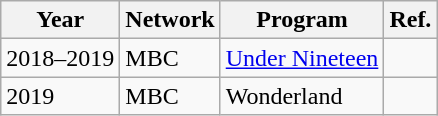<table class="wikitable">
<tr>
<th>Year</th>
<th>Network</th>
<th>Program</th>
<th>Ref.</th>
</tr>
<tr>
<td>2018–2019</td>
<td>MBC</td>
<td><a href='#'>Under Nineteen</a></td>
<td></td>
</tr>
<tr>
<td>2019</td>
<td>MBC</td>
<td>Wonderland</td>
<td></td>
</tr>
</table>
